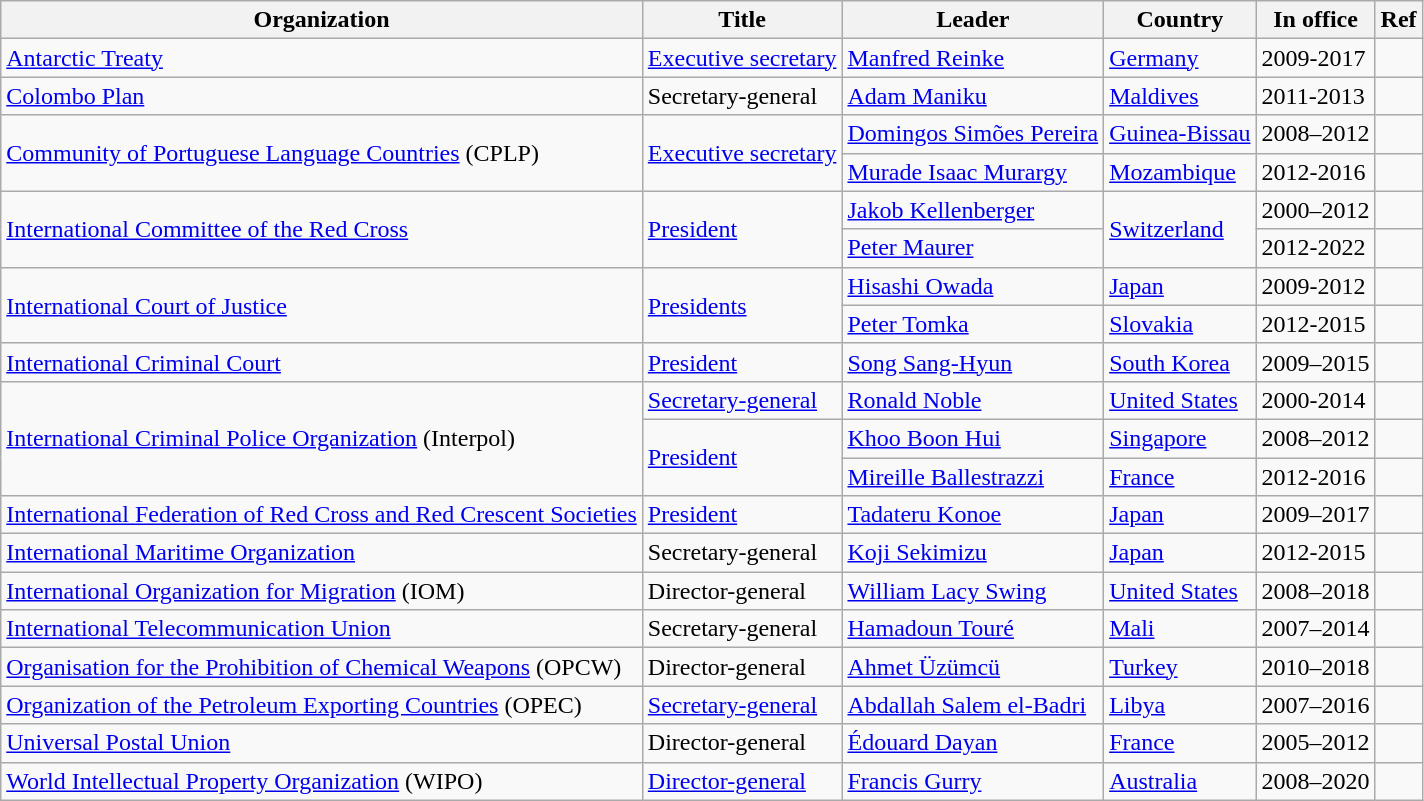<table class="wikitable unsortable">
<tr>
<th>Organization</th>
<th>Title</th>
<th>Leader</th>
<th>Country</th>
<th>In office</th>
<th>Ref</th>
</tr>
<tr>
<td><a href='#'>Antarctic Treaty</a></td>
<td><a href='#'>Executive secretary</a></td>
<td><a href='#'>Manfred Reinke</a></td>
<td><a href='#'>Germany</a></td>
<td>2009-2017</td>
<td></td>
</tr>
<tr>
<td><a href='#'>Colombo Plan</a></td>
<td>Secretary-general</td>
<td><a href='#'>Adam Maniku</a></td>
<td><a href='#'>Maldives</a></td>
<td>2011-2013</td>
<td></td>
</tr>
<tr>
<td rowspan="2"><a href='#'>Community of Portuguese Language Countries</a> (CPLP)</td>
<td rowspan="2"><a href='#'>Executive secretary</a></td>
<td><a href='#'>Domingos Simões Pereira</a></td>
<td><a href='#'>Guinea-Bissau</a></td>
<td>2008–2012</td>
<td></td>
</tr>
<tr>
<td><a href='#'>Murade Isaac Murargy</a></td>
<td><a href='#'>Mozambique</a></td>
<td>2012-2016</td>
<td></td>
</tr>
<tr>
<td rowspan="2"><a href='#'>International Committee of the Red Cross</a></td>
<td rowspan="2"><a href='#'>President</a></td>
<td><a href='#'>Jakob Kellenberger</a></td>
<td rowspan="2"><a href='#'>Switzerland</a></td>
<td>2000–2012</td>
<td></td>
</tr>
<tr>
<td><a href='#'>Peter Maurer</a></td>
<td>2012-2022</td>
<td></td>
</tr>
<tr>
<td rowspan="2"><a href='#'>International Court of Justice</a></td>
<td rowspan="2"><a href='#'>Presidents</a></td>
<td><a href='#'>Hisashi Owada</a></td>
<td><a href='#'>Japan</a></td>
<td>2009-2012</td>
<td></td>
</tr>
<tr>
<td><a href='#'>Peter Tomka</a></td>
<td><a href='#'>Slovakia</a></td>
<td>2012-2015</td>
<td></td>
</tr>
<tr>
<td><a href='#'>International Criminal Court</a></td>
<td><a href='#'>President</a></td>
<td><a href='#'>Song Sang-Hyun</a></td>
<td><a href='#'>South Korea</a></td>
<td>2009–2015</td>
<td></td>
</tr>
<tr>
<td rowspan="3"><a href='#'>International Criminal Police Organization</a> (Interpol)</td>
<td><a href='#'>Secretary-general</a></td>
<td><a href='#'>Ronald Noble</a></td>
<td><a href='#'>United States</a></td>
<td>2000-2014</td>
<td></td>
</tr>
<tr>
<td rowspan="2"><a href='#'>President</a></td>
<td><a href='#'>Khoo Boon Hui</a></td>
<td><a href='#'>Singapore</a></td>
<td>2008–2012</td>
<td></td>
</tr>
<tr>
<td><a href='#'>Mireille Ballestrazzi</a></td>
<td><a href='#'>France</a></td>
<td>2012-2016</td>
<td></td>
</tr>
<tr>
<td><a href='#'>International Federation of Red Cross and Red Crescent Societies</a></td>
<td><a href='#'>President</a></td>
<td><a href='#'>Tadateru Konoe</a></td>
<td><a href='#'>Japan</a></td>
<td>2009–2017</td>
<td></td>
</tr>
<tr>
<td><a href='#'>International Maritime Organization</a></td>
<td>Secretary-general</td>
<td><a href='#'>Koji Sekimizu</a></td>
<td><a href='#'>Japan</a></td>
<td>2012-2015</td>
<td></td>
</tr>
<tr>
<td><a href='#'>International Organization for Migration</a> (IOM)</td>
<td>Director-general</td>
<td><a href='#'>William Lacy Swing</a></td>
<td><a href='#'>United States</a></td>
<td>2008–2018</td>
<td></td>
</tr>
<tr>
<td><a href='#'>International Telecommunication Union</a></td>
<td>Secretary-general</td>
<td><a href='#'>Hamadoun Touré</a></td>
<td><a href='#'>Mali</a></td>
<td>2007–2014</td>
<td></td>
</tr>
<tr>
<td><a href='#'>Organisation for the Prohibition of Chemical Weapons</a> (OPCW)</td>
<td>Director-general</td>
<td><a href='#'>Ahmet Üzümcü</a></td>
<td><a href='#'>Turkey</a></td>
<td>2010–2018</td>
<td></td>
</tr>
<tr>
<td><a href='#'>Organization of the Petroleum Exporting Countries</a> (OPEC)</td>
<td><a href='#'>Secretary-general</a></td>
<td><a href='#'>Abdallah Salem el-Badri</a></td>
<td><a href='#'>Libya</a></td>
<td>2007–2016</td>
<td></td>
</tr>
<tr>
<td><a href='#'>Universal Postal Union</a></td>
<td>Director-general</td>
<td><a href='#'>Édouard Dayan</a></td>
<td><a href='#'>France</a></td>
<td>2005–2012</td>
<td></td>
</tr>
<tr>
<td><a href='#'>World Intellectual Property Organization</a> (WIPO)</td>
<td><a href='#'>Director-general</a></td>
<td><a href='#'>Francis Gurry</a></td>
<td><a href='#'>Australia</a></td>
<td>2008–2020</td>
<td></td>
</tr>
</table>
